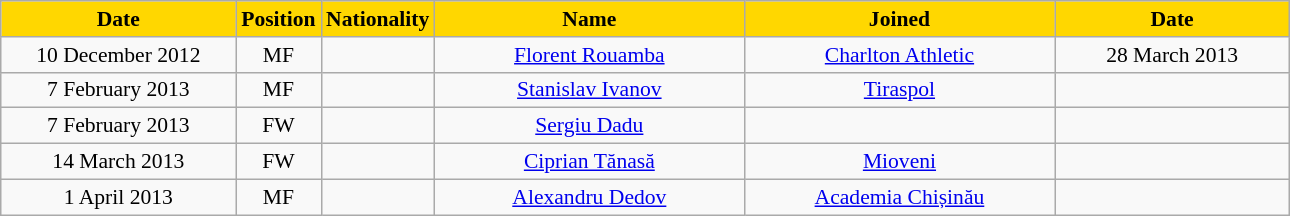<table class="wikitable"  style="text-align:center; font-size:90%; ">
<tr>
<th style="background:gold; color:black; width:150px;">Date</th>
<th style="background:gold; color:black; width:50px;">Position</th>
<th style="background:gold; color:black; width:50px;">Nationality</th>
<th style="background:gold; color:black; width:200px;">Name</th>
<th style="background:gold; color:black; width:200px;">Joined</th>
<th style="background:gold; color:black; width:150px;">Date</th>
</tr>
<tr>
<td>10 December 2012</td>
<td>MF</td>
<td></td>
<td><a href='#'>Florent Rouamba</a></td>
<td><a href='#'>Charlton Athletic</a></td>
<td>28 March 2013</td>
</tr>
<tr>
<td>7 February 2013</td>
<td>MF</td>
<td></td>
<td><a href='#'>Stanislav Ivanov</a></td>
<td><a href='#'>Tiraspol</a></td>
<td></td>
</tr>
<tr>
<td>7 February 2013</td>
<td>FW</td>
<td></td>
<td><a href='#'>Sergiu Dadu</a></td>
<td></td>
<td></td>
</tr>
<tr>
<td>14 March 2013</td>
<td>FW</td>
<td></td>
<td><a href='#'>Ciprian Tănasă</a></td>
<td><a href='#'>Mioveni</a></td>
<td></td>
</tr>
<tr>
<td>1 April 2013</td>
<td>MF</td>
<td></td>
<td><a href='#'>Alexandru Dedov</a></td>
<td><a href='#'>Academia Chișinău</a></td>
<td></td>
</tr>
</table>
